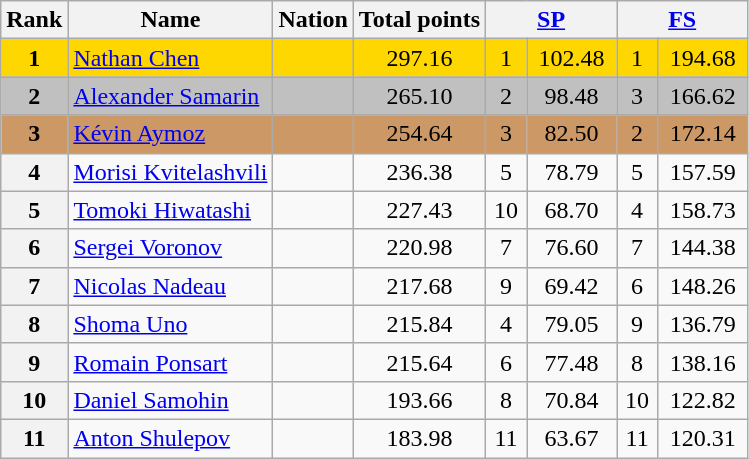<table class="wikitable sortable">
<tr>
<th>Rank</th>
<th>Name</th>
<th>Nation</th>
<th>Total points</th>
<th colspan="2" width="80px"><a href='#'>SP</a></th>
<th colspan="2" width="80px"><a href='#'>FS</a></th>
</tr>
<tr bgcolor="gold">
<td align="center"><strong>1</strong></td>
<td><a href='#'>Nathan Chen</a></td>
<td></td>
<td align="center">297.16</td>
<td align="center">1</td>
<td align="center">102.48</td>
<td align="center">1</td>
<td align="center">194.68</td>
</tr>
<tr bgcolor="silver">
<td align="center"><strong>2</strong></td>
<td><a href='#'>Alexander Samarin</a></td>
<td></td>
<td align="center">265.10</td>
<td align="center">2</td>
<td align="center">98.48</td>
<td align="center">3</td>
<td align="center">166.62</td>
</tr>
<tr bgcolor="cc9966">
<td align="center"><strong>3</strong></td>
<td><a href='#'>Kévin Aymoz</a></td>
<td></td>
<td align="center">254.64</td>
<td align="center">3</td>
<td align="center">82.50</td>
<td align="center">2</td>
<td align="center">172.14</td>
</tr>
<tr>
<th>4</th>
<td><a href='#'>Morisi Kvitelashvili</a></td>
<td></td>
<td align="center">236.38</td>
<td align="center">5</td>
<td align="center">78.79</td>
<td align="center">5</td>
<td align="center">157.59</td>
</tr>
<tr>
<th>5</th>
<td><a href='#'>Tomoki Hiwatashi</a></td>
<td></td>
<td align="center">227.43</td>
<td align="center">10</td>
<td align="center">68.70</td>
<td align="center">4</td>
<td align="center">158.73</td>
</tr>
<tr>
<th>6</th>
<td><a href='#'>Sergei Voronov</a></td>
<td></td>
<td align="center">220.98</td>
<td align="center">7</td>
<td align="center">76.60</td>
<td align="center">7</td>
<td align="center">144.38</td>
</tr>
<tr>
<th>7</th>
<td><a href='#'>Nicolas Nadeau</a></td>
<td></td>
<td align="center">217.68</td>
<td align="center">9</td>
<td align="center">69.42</td>
<td align="center">6</td>
<td align="center">148.26</td>
</tr>
<tr>
<th>8</th>
<td><a href='#'>Shoma Uno</a></td>
<td></td>
<td align="center">215.84</td>
<td align="center">4</td>
<td align="center">79.05</td>
<td align="center">9</td>
<td align="center">136.79</td>
</tr>
<tr>
<th>9</th>
<td><a href='#'>Romain Ponsart</a></td>
<td></td>
<td align="center">215.64</td>
<td align="center">6</td>
<td align="center">77.48</td>
<td align="center">8</td>
<td align="center">138.16</td>
</tr>
<tr>
<th>10</th>
<td><a href='#'>Daniel Samohin</a></td>
<td></td>
<td align="center">193.66</td>
<td align="center">8</td>
<td align="center">70.84</td>
<td align="center">10</td>
<td align="center">122.82</td>
</tr>
<tr>
<th>11</th>
<td><a href='#'>Anton Shulepov</a></td>
<td></td>
<td align="center">183.98</td>
<td align="center">11</td>
<td align="center">63.67</td>
<td align="center">11</td>
<td align="center">120.31</td>
</tr>
</table>
